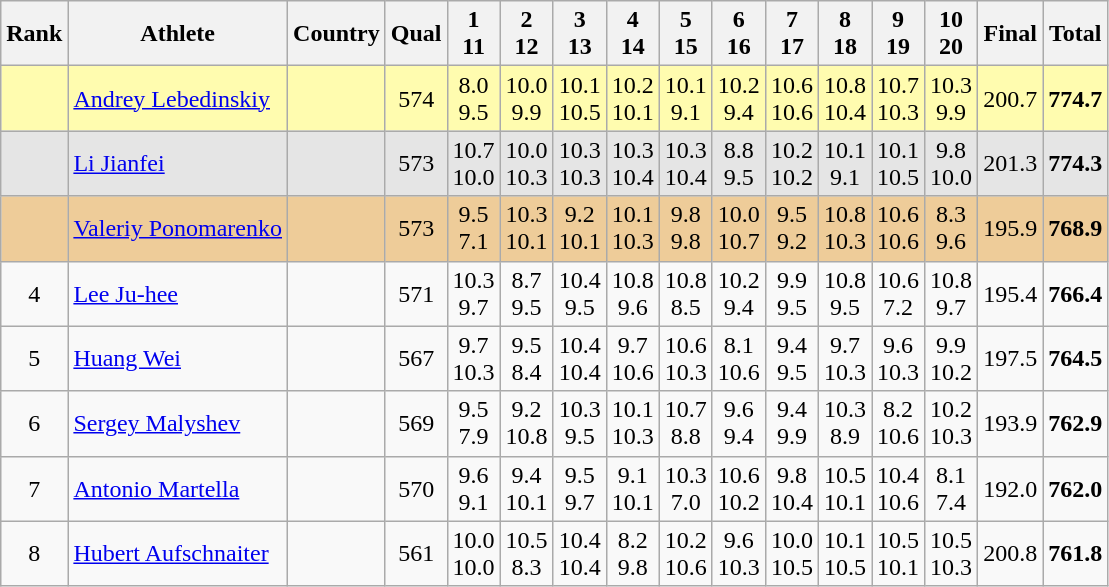<table class="wikitable sortable">
<tr>
<th>Rank</th>
<th>Athlete</th>
<th>Country</th>
<th>Qual</th>
<th class="unsortable" style="width: 28px">1<br>11</th>
<th class="unsortable" style="width: 28px">2<br>12</th>
<th class="unsortable" style="width: 28px">3<br>13</th>
<th class="unsortable" style="width: 28px">4<br>14</th>
<th class="unsortable" style="width: 28px">5<br>15</th>
<th class="unsortable" style="width: 28px">6<br>16</th>
<th class="unsortable" style="width: 28px">7<br>17</th>
<th class="unsortable" style="width: 28px">8<br>18</th>
<th class="unsortable" style="width: 28px">9<br>19</th>
<th class="unsortable" style="width: 28px">10<br>20</th>
<th>Final</th>
<th>Total</th>
</tr>
<tr style="background:#fffcaf;">
<td align="center"></td>
<td align="left"><a href='#'>Andrey Lebedinskiy</a></td>
<td align="left"></td>
<td align="center">574</td>
<td align="center">8.0<br>9.5</td>
<td align="center">10.0<br>9.9</td>
<td align="center">10.1<br>10.5</td>
<td align="center">10.2<br>10.1</td>
<td align="center">10.1<br>9.1</td>
<td align="center">10.2<br>9.4</td>
<td align="center">10.6<br>10.6</td>
<td align="center">10.8<br>10.4</td>
<td align="center">10.7<br>10.3</td>
<td align="center">10.3<br>9.9</td>
<td align="center">200.7</td>
<td align="center"><strong>774.7</strong></td>
</tr>
<tr style="background:#e5e5e5;">
<td align="center"></td>
<td align="left"><a href='#'>Li Jianfei</a></td>
<td align="left"></td>
<td align="center">573</td>
<td align="center">10.7<br>10.0</td>
<td align="center">10.0<br>10.3</td>
<td align="center">10.3<br>10.3</td>
<td align="center">10.3<br>10.4</td>
<td align="center">10.3<br>10.4</td>
<td align="center">8.8<br>9.5</td>
<td align="center">10.2<br>10.2</td>
<td align="center">10.1<br>9.1</td>
<td align="center">10.1<br>10.5</td>
<td align="center">9.8<br>10.0</td>
<td align="center">201.3</td>
<td align="center"><strong>774.3</strong></td>
</tr>
<tr style="background:#ec9;">
<td align="center"></td>
<td align="left"><a href='#'>Valeriy Ponomarenko</a></td>
<td align="left"></td>
<td align="center">573</td>
<td align="center">9.5<br>7.1</td>
<td align="center">10.3<br>10.1</td>
<td align="center">9.2<br>10.1</td>
<td align="center">10.1<br>10.3</td>
<td align="center">9.8<br>9.8</td>
<td align="center">10.0<br>10.7</td>
<td align="center">9.5<br>9.2</td>
<td align="center">10.8<br>10.3</td>
<td align="center">10.6<br>10.6</td>
<td align="center">8.3<br>9.6</td>
<td align="center">195.9</td>
<td align="center"><strong>768.9</strong></td>
</tr>
<tr>
<td align="center">4</td>
<td align="left"><a href='#'>Lee Ju-hee</a></td>
<td align="left"></td>
<td align="center">571</td>
<td align="center">10.3<br>9.7</td>
<td align="center">8.7<br>9.5</td>
<td align="center">10.4<br>9.5</td>
<td align="center">10.8<br>9.6</td>
<td align="center">10.8<br>8.5</td>
<td align="center">10.2<br>9.4</td>
<td align="center">9.9<br>9.5</td>
<td align="center">10.8<br>9.5</td>
<td align="center">10.6<br>7.2</td>
<td align="center">10.8<br>9.7</td>
<td align="center">195.4</td>
<td align="center"><strong>766.4</strong></td>
</tr>
<tr>
<td align="center">5</td>
<td align="left"><a href='#'>Huang Wei</a></td>
<td align="left"></td>
<td align="center">567</td>
<td align="center">9.7<br>10.3</td>
<td align="center">9.5<br>8.4</td>
<td align="center">10.4<br>10.4</td>
<td align="center">9.7<br>10.6</td>
<td align="center">10.6<br>10.3</td>
<td align="center">8.1<br>10.6</td>
<td align="center">9.4<br>9.5</td>
<td align="center">9.7<br>10.3</td>
<td align="center">9.6<br>10.3</td>
<td align="center">9.9<br>10.2</td>
<td align="center">197.5</td>
<td align="center"><strong>764.5</strong></td>
</tr>
<tr>
<td align="center">6</td>
<td align="left"><a href='#'>Sergey Malyshev</a></td>
<td align="left"></td>
<td align="center">569</td>
<td align="center">9.5<br>7.9</td>
<td align="center">9.2<br>10.8</td>
<td align="center">10.3<br>9.5</td>
<td align="center">10.1<br>10.3</td>
<td align="center">10.7<br>8.8</td>
<td align="center">9.6<br>9.4</td>
<td align="center">9.4<br>9.9</td>
<td align="center">10.3<br>8.9</td>
<td align="center">8.2<br>10.6</td>
<td align="center">10.2<br>10.3</td>
<td align="center">193.9</td>
<td align="center"><strong>762.9</strong></td>
</tr>
<tr>
<td align="center">7</td>
<td align="left"><a href='#'>Antonio Martella</a></td>
<td align="left"></td>
<td align="center">570</td>
<td align="center">9.6<br>9.1</td>
<td align="center">9.4<br>10.1</td>
<td align="center">9.5<br>9.7</td>
<td align="center">9.1<br>10.1</td>
<td align="center">10.3<br>7.0</td>
<td align="center">10.6<br>10.2</td>
<td align="center">9.8<br>10.4</td>
<td align="center">10.5<br>10.1</td>
<td align="center">10.4<br>10.6</td>
<td align="center">8.1<br>7.4</td>
<td align="center">192.0</td>
<td align="center"><strong>762.0</strong></td>
</tr>
<tr>
<td align="center">8</td>
<td align="left"><a href='#'>Hubert Aufschnaiter</a></td>
<td align="left"></td>
<td align="center">561</td>
<td align="center">10.0<br>10.0</td>
<td align="center">10.5<br>8.3</td>
<td align="center">10.4<br>10.4</td>
<td align="center">8.2<br>9.8</td>
<td align="center">10.2<br>10.6</td>
<td align="center">9.6<br>10.3</td>
<td align="center">10.0<br>10.5</td>
<td align="center">10.1<br>10.5</td>
<td align="center">10.5<br>10.1</td>
<td align="center">10.5<br>10.3</td>
<td align="center">200.8</td>
<td align="center"><strong>761.8</strong></td>
</tr>
</table>
